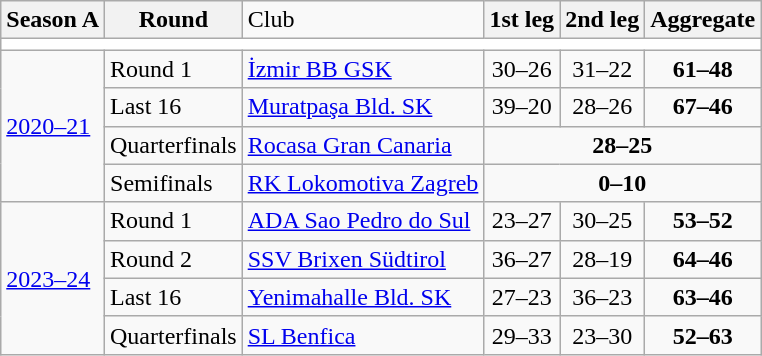<table class="wikitable">
<tr>
<th>Season A</th>
<th>Round</th>
<td>Club</td>
<th>1st leg</th>
<th>2nd leg</th>
<th>Aggregate</th>
</tr>
<tr>
<td colspan="7" bgcolor=white></td>
</tr>
<tr>
<td rowspan=4><a href='#'>2020–21</a></td>
<td>Round 1</td>
<td> <a href='#'>İzmir BB GSK</a></td>
<td align=center>30–26</td>
<td align=center>31–22</td>
<td align=center><strong>61–48</strong></td>
</tr>
<tr>
<td>Last 16</td>
<td> <a href='#'>Muratpaşa Bld. SK</a></td>
<td align=center>39–20</td>
<td align=center>28–26</td>
<td align=center><strong>67–46</strong></td>
</tr>
<tr>
<td>Quarterfinals</td>
<td><a href='#'>Rocasa Gran Canaria</a></td>
<td align=center colspan=3><strong>28–25</strong></td>
</tr>
<tr>
<td>Semifinals</td>
<td> <a href='#'>RK Lokomotiva Zagreb</a></td>
<td align=center colspan=3><strong>0–10</strong></td>
</tr>
<tr>
<td rowspan=4><a href='#'>2023–24</a></td>
<td>Round 1</td>
<td> <a href='#'>ADA Sao Pedro do Sul</a></td>
<td align=center>23–27</td>
<td align=center>30–25</td>
<td align=center><strong>53–52</strong></td>
</tr>
<tr>
<td>Round 2</td>
<td> <a href='#'>SSV Brixen Südtirol</a></td>
<td align=center>36–27</td>
<td align=center>28–19</td>
<td align=center><strong>64–46</strong></td>
</tr>
<tr>
<td>Last 16</td>
<td> <a href='#'>Yenimahalle Bld. SK</a></td>
<td align=center>27–23</td>
<td align=center>36–23</td>
<td align=center><strong>63–46</strong></td>
</tr>
<tr>
<td>Quarterfinals</td>
<td> <a href='#'>SL Benfica</a></td>
<td align=center>29–33</td>
<td align=center>23–30</td>
<td align=center><strong>52–63</strong></td>
</tr>
</table>
